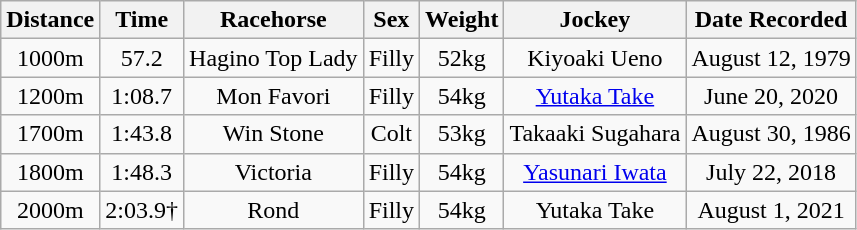<table class="wikitable" style="text-align: center;">
<tr>
<th>Distance</th>
<th>Time</th>
<th>Racehorse</th>
<th>Sex</th>
<th>Weight</th>
<th>Jockey</th>
<th>Date Recorded</th>
</tr>
<tr>
<td>1000m</td>
<td>57.2</td>
<td>Hagino Top Lady</td>
<td>Filly</td>
<td>52kg</td>
<td>Kiyoaki Ueno</td>
<td>August 12, 1979</td>
</tr>
<tr>
<td>1200m</td>
<td>1:08.7</td>
<td>Mon Favori</td>
<td>Filly</td>
<td>54kg</td>
<td><a href='#'>Yutaka Take</a></td>
<td>June 20, 2020</td>
</tr>
<tr>
<td>1700m</td>
<td>1:43.8</td>
<td>Win Stone</td>
<td>Colt</td>
<td>53kg</td>
<td>Takaaki Sugahara</td>
<td>August 30, 1986</td>
</tr>
<tr>
<td>1800m</td>
<td>1:48.3</td>
<td>Victoria</td>
<td>Filly</td>
<td>54kg</td>
<td><a href='#'>Yasunari Iwata</a></td>
<td>July 22, 2018</td>
</tr>
<tr>
<td>2000m</td>
<td>2:03.9†</td>
<td>Rond</td>
<td>Filly</td>
<td>54kg</td>
<td>Yutaka Take</td>
<td>August 1, 2021</td>
</tr>
</table>
